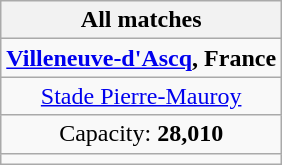<table class="wikitable" style="text-align:center">
<tr>
<th>All matches</th>
</tr>
<tr>
<td><strong><a href='#'>Villeneuve-d'Ascq</a>, France</strong></td>
</tr>
<tr>
<td><a href='#'>Stade Pierre-Mauroy</a></td>
</tr>
<tr>
<td>Capacity: <strong>28,010</strong></td>
</tr>
<tr>
<td></td>
</tr>
</table>
